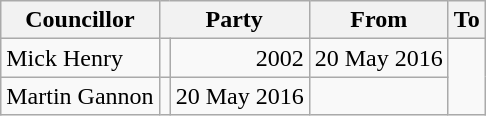<table class=wikitable>
<tr>
<th>Councillor</th>
<th colspan=2>Party</th>
<th>From</th>
<th>To</th>
</tr>
<tr>
<td>Mick Henry</td>
<td></td>
<td align=right>2002</td>
<td align=right>20 May 2016</td>
</tr>
<tr>
<td>Martin Gannon</td>
<td></td>
<td align=right>20 May 2016</td>
<td align=right></td>
</tr>
</table>
